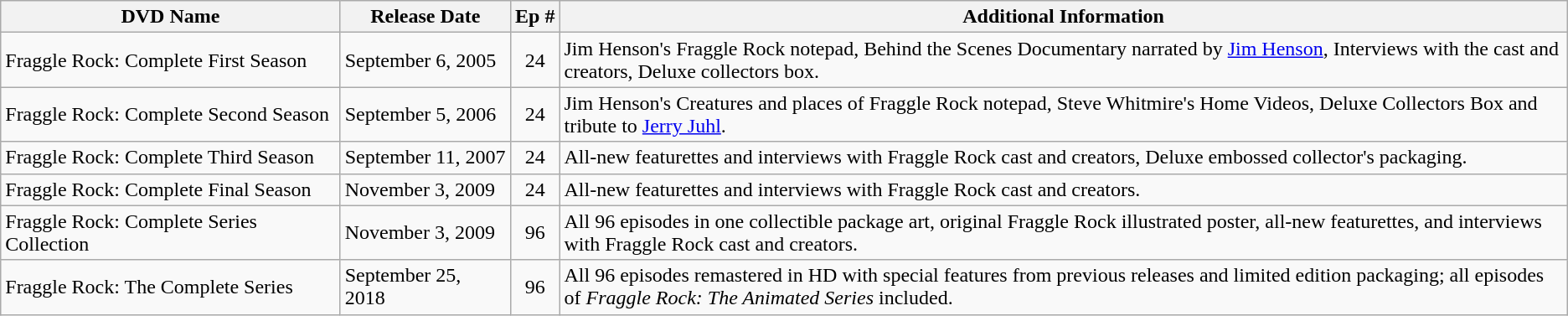<table class="wikitable">
<tr>
<th>DVD Name</th>
<th>Release Date</th>
<th>Ep #</th>
<th>Additional Information</th>
</tr>
<tr>
<td>Fraggle Rock: Complete First Season</td>
<td>September 6, 2005</td>
<td style="text-align: center;">24</td>
<td>Jim Henson's Fraggle Rock notepad, Behind the Scenes Documentary narrated by <a href='#'>Jim Henson</a>, Interviews with the cast and creators, Deluxe collectors box.</td>
</tr>
<tr>
<td>Fraggle Rock: Complete Second Season</td>
<td>September 5, 2006</td>
<td style="text-align: center;">24</td>
<td>Jim Henson's Creatures and places of Fraggle Rock notepad, Steve Whitmire's Home Videos, Deluxe Collectors Box and tribute to <a href='#'>Jerry Juhl</a>.</td>
</tr>
<tr>
<td>Fraggle Rock: Complete Third Season</td>
<td style="white-space:nowrap;">September 11, 2007</td>
<td style="text-align:center;">24</td>
<td>All-new featurettes and interviews with Fraggle Rock cast and creators, Deluxe embossed collector's packaging.</td>
</tr>
<tr>
<td style="white-space:nowrap;">Fraggle Rock: Complete Final Season</td>
<td>November 3, 2009</td>
<td style="text-align:center;">24</td>
<td>All-new featurettes and interviews with Fraggle Rock cast and creators.</td>
</tr>
<tr>
<td>Fraggle Rock: Complete Series Collection</td>
<td>November 3, 2009</td>
<td style="text-align: center;">96</td>
<td>All 96 episodes in one collectible package art, original Fraggle Rock illustrated poster, all-new featurettes, and interviews with Fraggle Rock cast and creators.</td>
</tr>
<tr>
<td>Fraggle Rock: The Complete Series</td>
<td>September 25, 2018</td>
<td style="text-align: center;">96</td>
<td>All 96 episodes remastered in HD with special features from previous releases and limited edition packaging; all episodes of <em>Fraggle Rock: The Animated Series</em> included.</td>
</tr>
</table>
